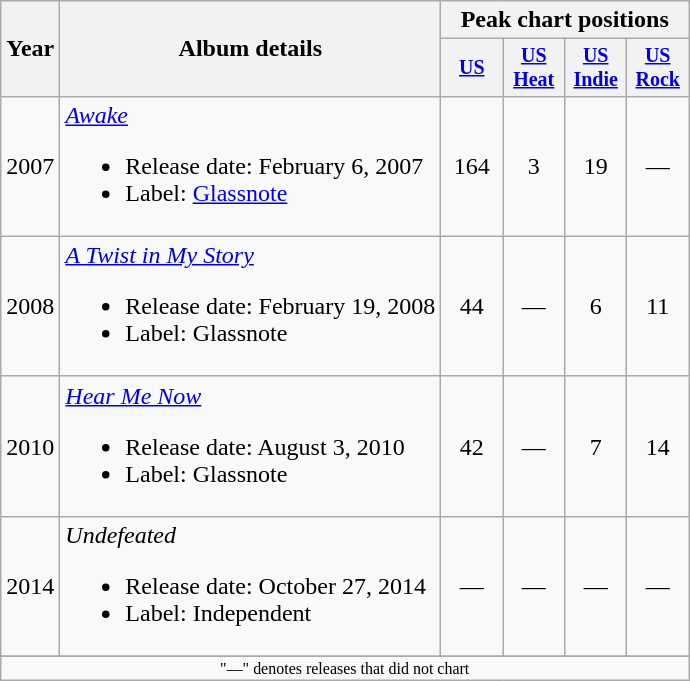<table class="wikitable" style="text-align:center;">
<tr>
<th rowspan="2">Year</th>
<th rowspan="2">Album details</th>
<th colspan="4">Peak chart positions</th>
</tr>
<tr style="font-size:smaller;">
<th width="35"><a href='#'>US</a><br></th>
<th width="35"><a href='#'>US Heat</a><br></th>
<th width="35"><a href='#'>US Indie</a><br></th>
<th width="35"><a href='#'>US Rock</a><br></th>
</tr>
<tr>
<td>2007</td>
<td align="left"><em><a href='#'>Awake</a></em><br><ul><li>Release date: February 6, 2007</li><li>Label: <a href='#'>Glassnote</a></li></ul></td>
<td>164</td>
<td>3</td>
<td>19</td>
<td>—</td>
</tr>
<tr>
<td>2008</td>
<td align="left"><em><a href='#'>A Twist in My Story</a></em><br><ul><li>Release date: February 19, 2008</li><li>Label: Glassnote</li></ul></td>
<td>44</td>
<td>—</td>
<td>6</td>
<td>11</td>
</tr>
<tr>
<td>2010</td>
<td align="left"><em><a href='#'>Hear Me Now</a></em><br><ul><li>Release date: August 3, 2010</li><li>Label: Glassnote</li></ul></td>
<td>42</td>
<td>—</td>
<td>7</td>
<td>14</td>
</tr>
<tr>
<td>2014</td>
<td align="left"><em>Undefeated</em><br><ul><li>Release date: October 27, 2014</li><li>Label: Independent</li></ul></td>
<td>—</td>
<td>—</td>
<td>—</td>
<td>—</td>
</tr>
<tr>
</tr>
<tr>
<td colspan="10" style="font-size:8pt">"—" denotes releases that did not chart</td>
</tr>
</table>
